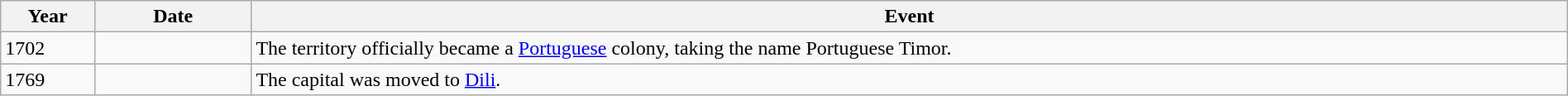<table class="wikitable" width="100%">
<tr>
<th style="width:6%">Year</th>
<th style="width:10%">Date</th>
<th>Event</th>
</tr>
<tr>
<td>1702</td>
<td></td>
<td>The territory officially became a <a href='#'>Portuguese</a> colony, taking the name Portuguese Timor.</td>
</tr>
<tr>
<td>1769</td>
<td></td>
<td>The capital was moved to <a href='#'>Dili</a>.</td>
</tr>
</table>
